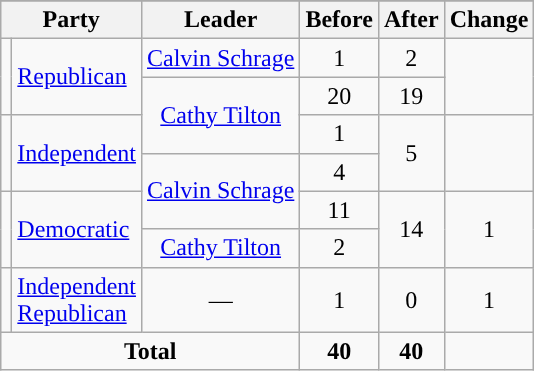<table class="wikitable" style="text-align:center;">
<tr>
</tr>
<tr>
<th colspan="2">Party</th>
<th>Leader</th>
<th>Before</th>
<th>After</th>
<th>Change</th>
</tr>
<tr>
<td rowspan="2" style="background-color:"></td>
<td rowspan="2" style="text-align:left;"><a href='#'>Republican</a></td>
<td><a href='#'>Calvin Schrage</a></td>
<td>1</td>
<td>2</td>
<td rowspan="2"></td>
</tr>
<tr>
<td rowspan="2"><a href='#'>Cathy Tilton</a></td>
<td>20</td>
<td>19</td>
</tr>
<tr>
<td rowspan="2" style="background-color:"></td>
<td rowspan="2" style="text-align:left;"><a href='#'>Independent</a></td>
<td>1</td>
<td rowspan="2"  >5</td>
<td rowspan="2"></td>
</tr>
<tr>
<td rowspan="2"><a href='#'>Calvin Schrage</a></td>
<td>4</td>
</tr>
<tr>
<td rowspan="2" style="background-color:"></td>
<td rowspan="2" style="text-align:left;"><a href='#'>Democratic</a></td>
<td>11</td>
<td rowspan="2"  >14</td>
<td rowspan="2"> 1</td>
</tr>
<tr>
<td><a href='#'>Cathy Tilton</a></td>
<td>2</td>
</tr>
<tr>
<td style="background-color:"></td>
<td style="text-align:left;"><a href='#'>Independent<br>Republican</a></td>
<td>—</td>
<td>1</td>
<td>0</td>
<td> 1</td>
</tr>
<tr>
<td colspan="3"><strong>Total</strong></td>
<td><strong>40</strong></td>
<td><strong>40</strong></td>
<td></td>
</tr>
</table>
